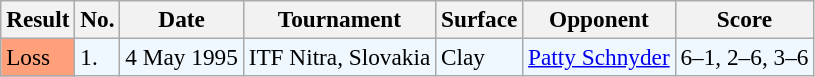<table class="sortable wikitable" style=font-size:97%>
<tr>
<th>Result</th>
<th>No.</th>
<th>Date</th>
<th>Tournament</th>
<th>Surface</th>
<th>Opponent</th>
<th class="unsortable">Score</th>
</tr>
<tr style="background:#f0f8ff;">
<td style="background:#ffa07a;">Loss</td>
<td>1.</td>
<td>4 May 1995</td>
<td>ITF Nitra, Slovakia</td>
<td>Clay</td>
<td> <a href='#'>Patty Schnyder</a></td>
<td>6–1, 2–6, 3–6</td>
</tr>
</table>
